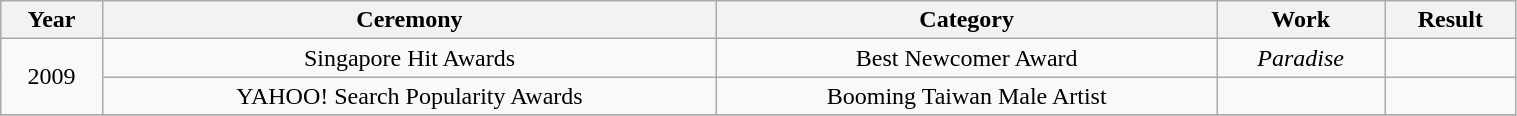<table class="wikitable" style="text-align:center; width:80%">
<tr>
<th>Year</th>
<th>Ceremony</th>
<th>Category</th>
<th>Work</th>
<th>Result</th>
</tr>
<tr>
<td rowspan=2>2009</td>
<td>Singapore Hit Awards</td>
<td>Best Newcomer Award</td>
<td><em>Paradise</em></td>
<td></td>
</tr>
<tr>
<td>YAHOO! Search Popularity Awards</td>
<td>Booming Taiwan Male Artist</td>
<td></td>
<td></td>
</tr>
<tr>
</tr>
</table>
